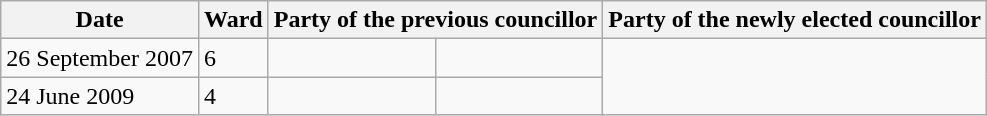<table class="wikitable">
<tr>
<th>Date</th>
<th>Ward</th>
<th colspan=2>Party of the previous councillor</th>
<th colspan=2>Party of the newly elected councillor</th>
</tr>
<tr>
<td>26 September 2007</td>
<td>6</td>
<td></td>
<td></td>
</tr>
<tr>
<td>24 June 2009</td>
<td>4</td>
<td></td>
<td></td>
</tr>
</table>
